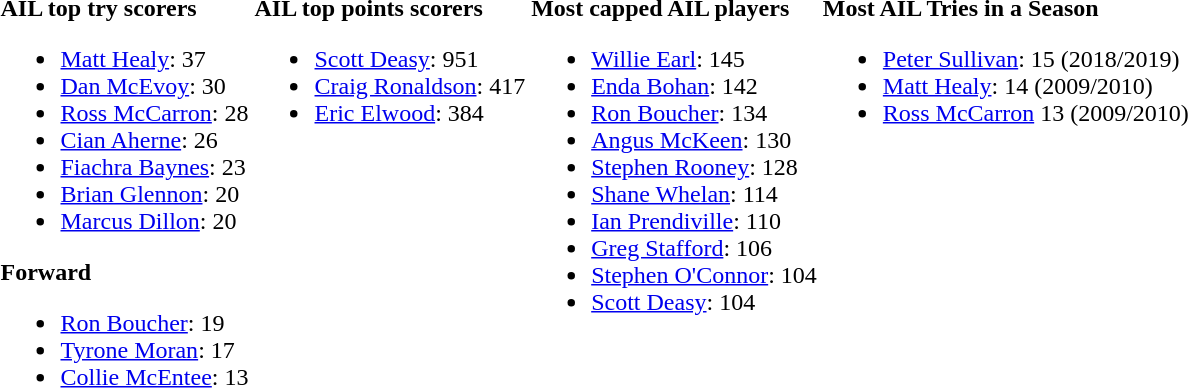<table>
<tr style="vertical-align:top">
<td><br><strong>AIL top try scorers</strong><ul><li><a href='#'>Matt Healy</a>: 37</li><li><a href='#'>Dan McEvoy</a>: 30</li><li><a href='#'>Ross McCarron</a>: 28</li><li><a href='#'>Cian Aherne</a>: 26</li><li><a href='#'>Fiachra Baynes</a>: 23</li><li><a href='#'>Brian Glennon</a>: 20</li><li><a href='#'>Marcus Dillon</a>: 20</li></ul><strong>Forward</strong><ul><li><a href='#'>Ron Boucher</a>: 19</li><li><a href='#'>Tyrone Moran</a>: 17</li><li><a href='#'>Collie McEntee</a>: 13</li></ul></td>
<td><br><strong>AIL top points scorers</strong><ul><li><a href='#'>Scott Deasy</a>: 951</li><li><a href='#'>Craig Ronaldson</a>: 417</li><li><a href='#'>Eric Elwood</a>: 384</li></ul></td>
<td><br><strong>Most capped AIL players</strong><ul><li><a href='#'>Willie Earl</a>: 145</li><li><a href='#'>Enda Bohan</a>: 142</li><li><a href='#'>Ron Boucher</a>: 134</li><li><a href='#'>Angus McKeen</a>: 130</li><li><a href='#'>Stephen Rooney</a>: 128</li><li><a href='#'>Shane Whelan</a>: 114</li><li><a href='#'>Ian Prendiville</a>: 110</li><li><a href='#'>Greg Stafford</a>: 106</li><li><a href='#'>Stephen O'Connor</a>: 104</li><li><a href='#'>Scott Deasy</a>: 104</li></ul></td>
<td><br><strong>  Most AIL Tries in a Season</strong><ul><li><a href='#'>Peter Sullivan</a>: 15 (2018/2019)</li><li><a href='#'>Matt Healy</a>: 14 (2009/2010)</li><li><a href='#'>Ross McCarron</a> 13 (2009/2010)</li></ul></td>
</tr>
</table>
